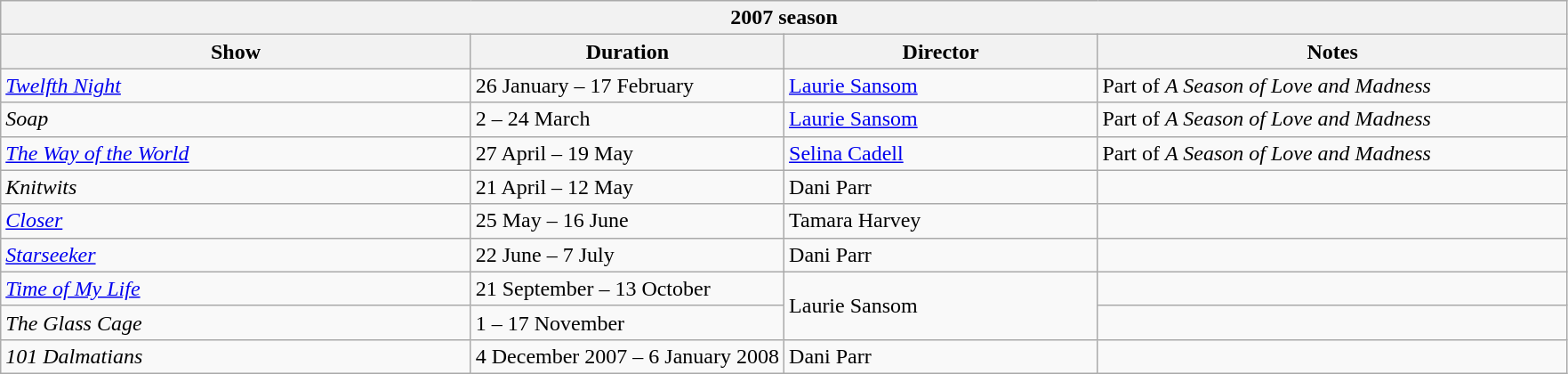<table class="wikitable collapsible autocollapse">
<tr>
<th colspan="4">2007 season</th>
</tr>
<tr>
<th width=30%>Show</th>
<th width=20%>Duration</th>
<th width=20%>Director</th>
<th width=30%>Notes</th>
</tr>
<tr>
<td><em><a href='#'>Twelfth Night</a></em></td>
<td>26 January – 17 February</td>
<td><a href='#'>Laurie Sansom</a></td>
<td>Part of <em>A Season of Love and Madness</em></td>
</tr>
<tr>
<td><em>Soap</em></td>
<td>2 – 24 March</td>
<td><a href='#'>Laurie Sansom</a></td>
<td>Part of <em>A Season of Love and Madness</em></td>
</tr>
<tr>
<td><em><a href='#'>The Way of the World</a></em></td>
<td>27 April – 19 May</td>
<td><a href='#'>Selina Cadell</a></td>
<td>Part of <em>A Season of Love and Madness</em></td>
</tr>
<tr>
<td><em>Knitwits</em></td>
<td>21 April – 12 May</td>
<td>Dani Parr</td>
<td></td>
</tr>
<tr>
<td><em><a href='#'>Closer</a></em></td>
<td>25 May – 16 June</td>
<td>Tamara Harvey</td>
<td></td>
</tr>
<tr>
<td><em><a href='#'>Starseeker</a></em></td>
<td>22 June – 7 July</td>
<td>Dani Parr</td>
<td></td>
</tr>
<tr>
<td><em><a href='#'>Time of My Life</a></em></td>
<td>21 September – 13 October</td>
<td rowspan=2>Laurie Sansom</td>
<td></td>
</tr>
<tr>
<td><em>The Glass Cage</em></td>
<td>1 – 17 November</td>
<td></td>
</tr>
<tr>
<td><em>101 Dalmatians</em></td>
<td>4 December 2007 – 6 January 2008</td>
<td>Dani Parr</td>
<td></td>
</tr>
</table>
